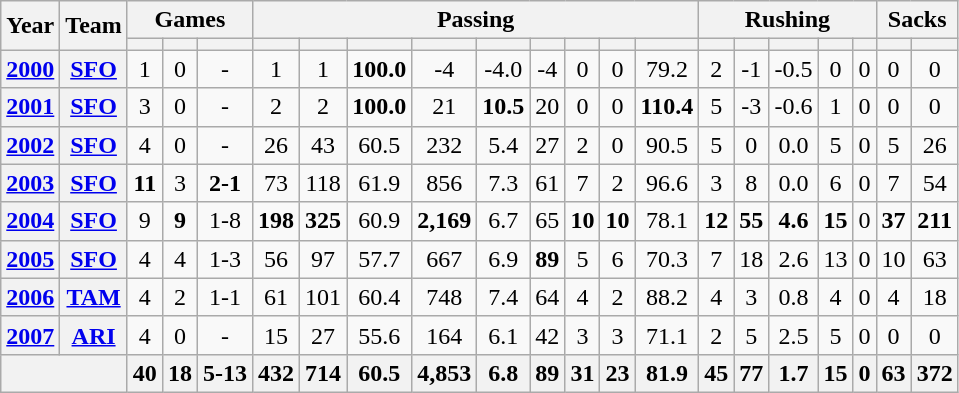<table class="wikitable" style="text-align:center;">
<tr>
<th rowspan="2">Year</th>
<th rowspan="2">Team</th>
<th colspan="3">Games</th>
<th colspan="9">Passing</th>
<th colspan="5">Rushing</th>
<th colspan="2">Sacks</th>
</tr>
<tr>
<th></th>
<th></th>
<th></th>
<th></th>
<th></th>
<th></th>
<th></th>
<th></th>
<th></th>
<th></th>
<th></th>
<th></th>
<th></th>
<th></th>
<th></th>
<th></th>
<th></th>
<th></th>
<th></th>
</tr>
<tr>
<th><a href='#'>2000</a></th>
<th><a href='#'>SFO</a></th>
<td>1</td>
<td>0</td>
<td>-</td>
<td>1</td>
<td>1</td>
<td><strong>100.0</strong></td>
<td>-4</td>
<td>-4.0</td>
<td>-4</td>
<td>0</td>
<td>0</td>
<td>79.2</td>
<td>2</td>
<td>-1</td>
<td>-0.5</td>
<td>0</td>
<td>0</td>
<td>0</td>
<td>0</td>
</tr>
<tr>
<th><a href='#'>2001</a></th>
<th><a href='#'>SFO</a></th>
<td>3</td>
<td>0</td>
<td>-</td>
<td>2</td>
<td>2</td>
<td><strong>100.0</strong></td>
<td>21</td>
<td><strong>10.5</strong></td>
<td>20</td>
<td>0</td>
<td>0</td>
<td><strong>110.4</strong></td>
<td>5</td>
<td>-3</td>
<td>-0.6</td>
<td>1</td>
<td>0</td>
<td>0</td>
<td>0</td>
</tr>
<tr>
<th><a href='#'>2002</a></th>
<th><a href='#'>SFO</a></th>
<td>4</td>
<td>0</td>
<td>-</td>
<td>26</td>
<td>43</td>
<td>60.5</td>
<td>232</td>
<td>5.4</td>
<td>27</td>
<td>2</td>
<td>0</td>
<td>90.5</td>
<td>5</td>
<td>0</td>
<td>0.0</td>
<td>5</td>
<td>0</td>
<td>5</td>
<td>26</td>
</tr>
<tr>
<th><a href='#'>2003</a></th>
<th><a href='#'>SFO</a></th>
<td><strong>11</strong></td>
<td>3</td>
<td><strong>2-1</strong></td>
<td>73</td>
<td>118</td>
<td>61.9</td>
<td>856</td>
<td>7.3</td>
<td>61</td>
<td>7</td>
<td>2</td>
<td>96.6</td>
<td>3</td>
<td>8</td>
<td>0.0</td>
<td>6</td>
<td>0</td>
<td>7</td>
<td>54</td>
</tr>
<tr>
<th><a href='#'>2004</a></th>
<th><a href='#'>SFO</a></th>
<td>9</td>
<td><strong>9</strong></td>
<td>1-8</td>
<td><strong>198</strong></td>
<td><strong>325</strong></td>
<td>60.9</td>
<td><strong>2,169</strong></td>
<td>6.7</td>
<td>65</td>
<td><strong>10</strong></td>
<td><strong>10</strong></td>
<td>78.1</td>
<td><strong>12</strong></td>
<td><strong>55</strong></td>
<td><strong>4.6</strong></td>
<td><strong>15</strong></td>
<td>0</td>
<td><strong>37</strong></td>
<td><strong>211</strong></td>
</tr>
<tr>
<th><a href='#'>2005</a></th>
<th><a href='#'>SFO</a></th>
<td>4</td>
<td>4</td>
<td>1-3</td>
<td>56</td>
<td>97</td>
<td>57.7</td>
<td>667</td>
<td>6.9</td>
<td><strong>89</strong></td>
<td>5</td>
<td>6</td>
<td>70.3</td>
<td>7</td>
<td>18</td>
<td>2.6</td>
<td>13</td>
<td>0</td>
<td>10</td>
<td>63</td>
</tr>
<tr>
<th><a href='#'>2006</a></th>
<th><a href='#'>TAM</a></th>
<td>4</td>
<td>2</td>
<td>1-1</td>
<td>61</td>
<td>101</td>
<td>60.4</td>
<td>748</td>
<td>7.4</td>
<td>64</td>
<td>4</td>
<td>2</td>
<td>88.2</td>
<td>4</td>
<td>3</td>
<td>0.8</td>
<td>4</td>
<td>0</td>
<td>4</td>
<td>18</td>
</tr>
<tr>
<th><a href='#'>2007</a></th>
<th><a href='#'>ARI</a></th>
<td>4</td>
<td>0</td>
<td>-</td>
<td>15</td>
<td>27</td>
<td>55.6</td>
<td>164</td>
<td>6.1</td>
<td>42</td>
<td>3</td>
<td>3</td>
<td>71.1</td>
<td>2</td>
<td>5</td>
<td>2.5</td>
<td>5</td>
<td>0</td>
<td>0</td>
<td>0</td>
</tr>
<tr>
<th colspan="2"></th>
<th>40</th>
<th>18</th>
<th>5-13</th>
<th>432</th>
<th>714</th>
<th>60.5</th>
<th>4,853</th>
<th>6.8</th>
<th>89</th>
<th>31</th>
<th>23</th>
<th>81.9</th>
<th>45</th>
<th>77</th>
<th>1.7</th>
<th>15</th>
<th>0</th>
<th>63</th>
<th>372</th>
</tr>
</table>
